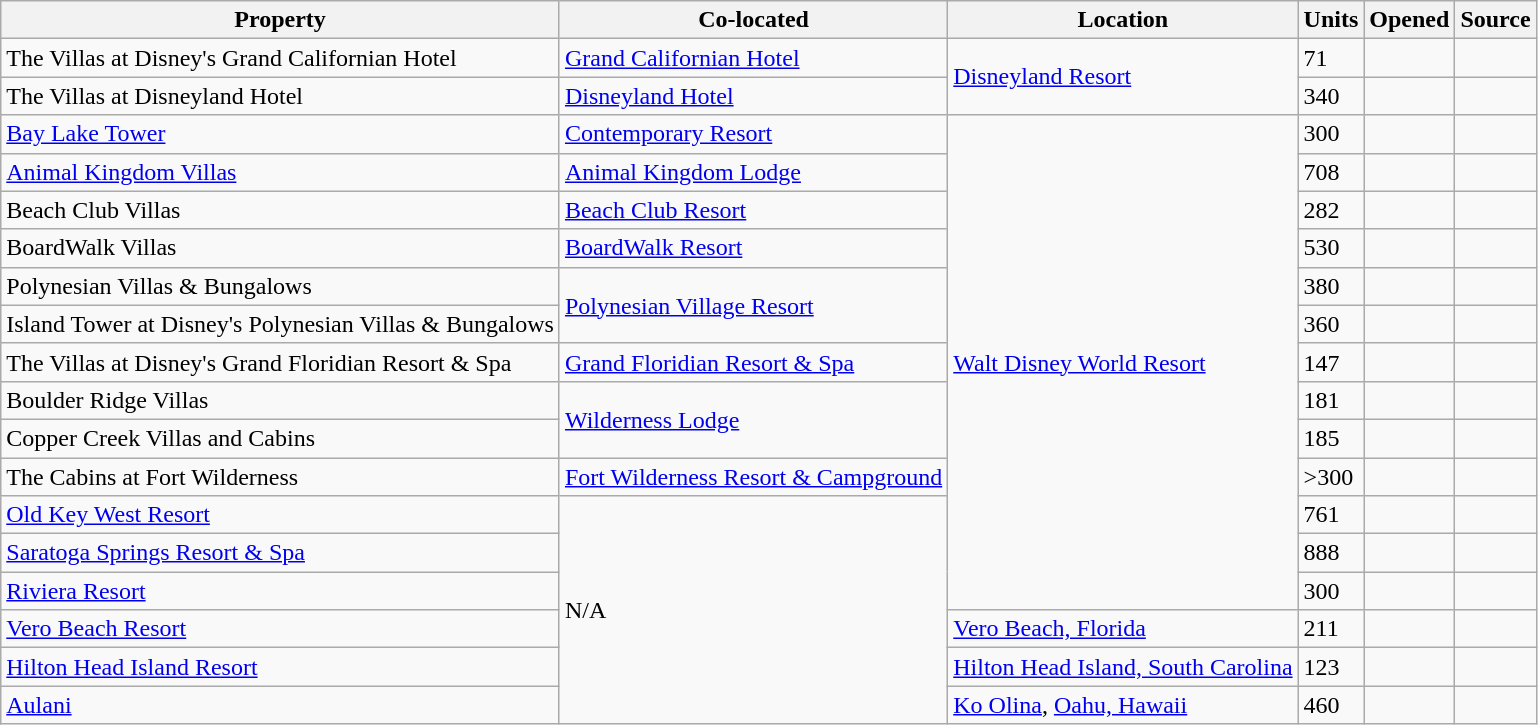<table class="wikitable sortable">
<tr>
<th>Property</th>
<th>Co-located</th>
<th>Location</th>
<th>Units</th>
<th>Opened</th>
<th>Source</th>
</tr>
<tr>
<td>The Villas at Disney's Grand Californian Hotel</td>
<td><a href='#'>Grand Californian Hotel</a></td>
<td rowspan="2"><a href='#'>Disneyland Resort</a></td>
<td>71</td>
<td></td>
<td></td>
</tr>
<tr>
<td>The Villas at Disneyland Hotel</td>
<td><a href='#'>Disneyland Hotel</a></td>
<td>340</td>
<td></td>
<td></td>
</tr>
<tr>
<td><a href='#'>Bay Lake Tower</a></td>
<td><a href='#'>Contemporary Resort</a></td>
<td rowspan="13"><a href='#'>Walt Disney World Resort</a></td>
<td>300</td>
<td></td>
<td></td>
</tr>
<tr>
<td><a href='#'>Animal Kingdom Villas</a></td>
<td><a href='#'>Animal Kingdom Lodge</a></td>
<td>708</td>
<td></td>
<td></td>
</tr>
<tr>
<td>Beach Club Villas</td>
<td><a href='#'>Beach Club Resort</a></td>
<td>282</td>
<td></td>
<td></td>
</tr>
<tr>
<td>BoardWalk Villas</td>
<td><a href='#'>BoardWalk Resort</a></td>
<td>530</td>
<td></td>
<td></td>
</tr>
<tr>
<td>Polynesian Villas & Bungalows</td>
<td rowspan=2><a href='#'>Polynesian Village Resort</a></td>
<td>380</td>
<td></td>
<td></td>
</tr>
<tr>
<td>Island Tower at Disney's Polynesian Villas & Bungalows</td>
<td>360</td>
<td></td>
<td></td>
</tr>
<tr>
<td>The Villas at Disney's Grand Floridian Resort & Spa</td>
<td><a href='#'>Grand Floridian Resort & Spa</a></td>
<td>147</td>
<td></td>
<td></td>
</tr>
<tr>
<td>Boulder Ridge Villas</td>
<td rowspan=2><a href='#'>Wilderness Lodge</a></td>
<td>181</td>
<td></td>
<td></td>
</tr>
<tr>
<td>Copper Creek Villas and Cabins</td>
<td>185</td>
<td></td>
<td></td>
</tr>
<tr>
<td>The Cabins at Fort Wilderness</td>
<td><a href='#'>Fort Wilderness Resort & Campground</a></td>
<td>>300</td>
<td></td>
<td></td>
</tr>
<tr>
<td><a href='#'>Old Key West Resort</a></td>
<td rowspan="6">N/A</td>
<td>761</td>
<td></td>
<td></td>
</tr>
<tr>
<td><a href='#'>Saratoga Springs Resort & Spa</a></td>
<td>888</td>
<td></td>
<td></td>
</tr>
<tr>
<td><a href='#'>Riviera Resort</a></td>
<td>300</td>
<td></td>
<td></td>
</tr>
<tr>
<td><a href='#'>Vero Beach Resort</a></td>
<td><a href='#'>Vero Beach, Florida</a></td>
<td>211</td>
<td></td>
<td></td>
</tr>
<tr>
<td><a href='#'>Hilton Head Island Resort</a></td>
<td><a href='#'>Hilton Head Island, South Carolina</a></td>
<td>123</td>
<td></td>
<td></td>
</tr>
<tr>
<td><a href='#'>Aulani</a></td>
<td><a href='#'>Ko Olina</a>, <a href='#'>Oahu, Hawaii</a></td>
<td>460</td>
<td></td>
<td></td>
</tr>
</table>
